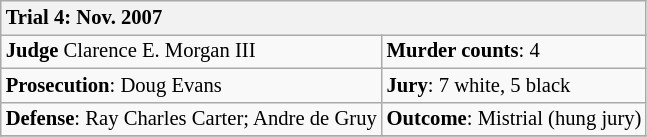<table class="wikitable" style="font-size:86%">
<tr>
<th colspan="2" style="text-align: left;">Trial 4: Nov. 2007</th>
</tr>
<tr>
<td><strong>Judge</strong> Clarence E. Morgan III</td>
<td><strong>Murder counts</strong>: 4</td>
</tr>
<tr>
<td><strong>Prosecution</strong>: Doug Evans</td>
<td><strong>Jury</strong>: 7 white, 5 black</td>
</tr>
<tr>
<td><strong>Defense</strong>: Ray Charles Carter; Andre de Gruy</td>
<td><strong>Outcome</strong>: Mistrial (hung jury)</td>
</tr>
<tr>
</tr>
</table>
